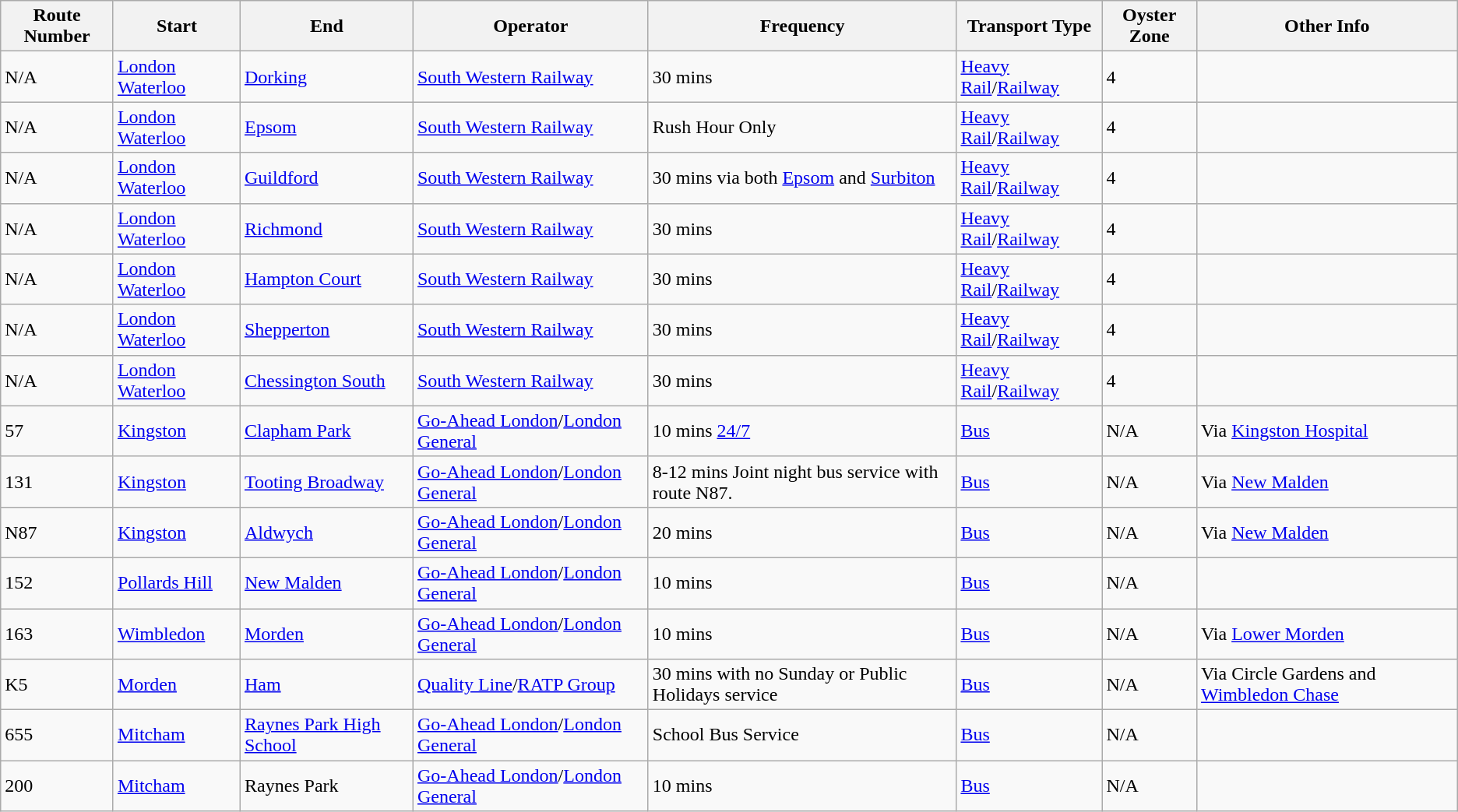<table class="wikitable">
<tr>
<th>Route Number</th>
<th>Start</th>
<th>End</th>
<th>Operator</th>
<th>Frequency</th>
<th>Transport Type</th>
<th>Oyster Zone</th>
<th>Other Info</th>
</tr>
<tr>
<td>N/A</td>
<td><a href='#'>London Waterloo</a></td>
<td><a href='#'>Dorking</a></td>
<td><a href='#'>South Western Railway</a></td>
<td>30 mins</td>
<td><a href='#'>Heavy Rail</a>/<a href='#'>Railway</a></td>
<td>4</td>
<td></td>
</tr>
<tr>
<td>N/A</td>
<td><a href='#'>London Waterloo</a></td>
<td><a href='#'>Epsom</a></td>
<td><a href='#'>South Western Railway</a></td>
<td>Rush Hour Only</td>
<td><a href='#'>Heavy Rail</a>/<a href='#'>Railway</a></td>
<td>4</td>
<td></td>
</tr>
<tr>
<td>N/A</td>
<td><a href='#'>London Waterloo</a></td>
<td><a href='#'>Guildford</a></td>
<td><a href='#'>South Western Railway</a></td>
<td>30 mins via both <a href='#'>Epsom</a> and <a href='#'>Surbiton</a></td>
<td><a href='#'>Heavy Rail</a>/<a href='#'>Railway</a></td>
<td>4</td>
<td></td>
</tr>
<tr>
<td>N/A</td>
<td><a href='#'>London Waterloo</a></td>
<td><a href='#'>Richmond</a></td>
<td><a href='#'>South Western Railway</a></td>
<td>30 mins</td>
<td><a href='#'>Heavy Rail</a>/<a href='#'>Railway</a></td>
<td>4</td>
<td></td>
</tr>
<tr>
<td>N/A</td>
<td><a href='#'>London Waterloo</a></td>
<td><a href='#'>Hampton Court</a></td>
<td><a href='#'>South Western Railway</a></td>
<td>30 mins</td>
<td><a href='#'>Heavy Rail</a>/<a href='#'>Railway</a></td>
<td>4</td>
<td></td>
</tr>
<tr>
<td>N/A</td>
<td><a href='#'>London Waterloo</a></td>
<td><a href='#'>Shepperton</a></td>
<td><a href='#'>South Western Railway</a></td>
<td>30 mins</td>
<td><a href='#'>Heavy Rail</a>/<a href='#'>Railway</a></td>
<td>4</td>
<td></td>
</tr>
<tr>
<td>N/A</td>
<td><a href='#'>London Waterloo</a></td>
<td><a href='#'>Chessington South</a></td>
<td><a href='#'>South Western Railway</a></td>
<td>30 mins</td>
<td><a href='#'>Heavy Rail</a>/<a href='#'>Railway</a></td>
<td>4</td>
<td></td>
</tr>
<tr>
<td>57</td>
<td><a href='#'>Kingston</a></td>
<td><a href='#'>Clapham Park</a></td>
<td><a href='#'>Go-Ahead London</a>/<a href='#'>London General</a></td>
<td>10 mins <a href='#'>24/7</a></td>
<td><a href='#'>Bus</a></td>
<td>N/A</td>
<td>Via <a href='#'>Kingston Hospital</a></td>
</tr>
<tr>
<td>131</td>
<td><a href='#'>Kingston</a></td>
<td><a href='#'>Tooting Broadway</a></td>
<td><a href='#'>Go-Ahead London</a>/<a href='#'>London General</a></td>
<td>8-12 mins Joint night bus service with route N87.</td>
<td><a href='#'>Bus</a></td>
<td>N/A</td>
<td>Via <a href='#'>New Malden</a></td>
</tr>
<tr>
<td>N87</td>
<td><a href='#'>Kingston</a></td>
<td><a href='#'>Aldwych</a></td>
<td><a href='#'>Go-Ahead London</a>/<a href='#'>London General</a></td>
<td>20 mins</td>
<td><a href='#'>Bus</a></td>
<td>N/A</td>
<td>Via <a href='#'>New Malden</a></td>
</tr>
<tr>
<td>152</td>
<td><a href='#'>Pollards Hill</a></td>
<td><a href='#'>New Malden</a></td>
<td><a href='#'>Go-Ahead London</a>/<a href='#'>London General</a></td>
<td>10 mins</td>
<td><a href='#'>Bus</a></td>
<td>N/A</td>
<td></td>
</tr>
<tr>
<td>163</td>
<td><a href='#'>Wimbledon</a></td>
<td><a href='#'>Morden</a></td>
<td><a href='#'>Go-Ahead London</a>/<a href='#'>London General</a></td>
<td>10 mins</td>
<td><a href='#'>Bus</a></td>
<td>N/A</td>
<td>Via <a href='#'>Lower Morden</a></td>
</tr>
<tr>
<td>K5</td>
<td><a href='#'>Morden</a></td>
<td><a href='#'>Ham</a></td>
<td><a href='#'>Quality Line</a>/<a href='#'>RATP Group</a></td>
<td>30 mins with no Sunday or Public Holidays service</td>
<td><a href='#'>Bus</a></td>
<td>N/A</td>
<td>Via Circle Gardens and <a href='#'>Wimbledon Chase</a></td>
</tr>
<tr>
<td>655</td>
<td><a href='#'>Mitcham</a></td>
<td><a href='#'>Raynes Park High School</a></td>
<td><a href='#'>Go-Ahead London</a>/<a href='#'>London General</a></td>
<td>School Bus Service</td>
<td><a href='#'>Bus</a></td>
<td>N/A</td>
<td></td>
</tr>
<tr>
<td>200</td>
<td><a href='#'>Mitcham</a></td>
<td>Raynes Park</td>
<td><a href='#'>Go-Ahead London</a>/<a href='#'>London General</a></td>
<td>10 mins</td>
<td><a href='#'>Bus</a></td>
<td>N/A</td>
<td></td>
</tr>
</table>
